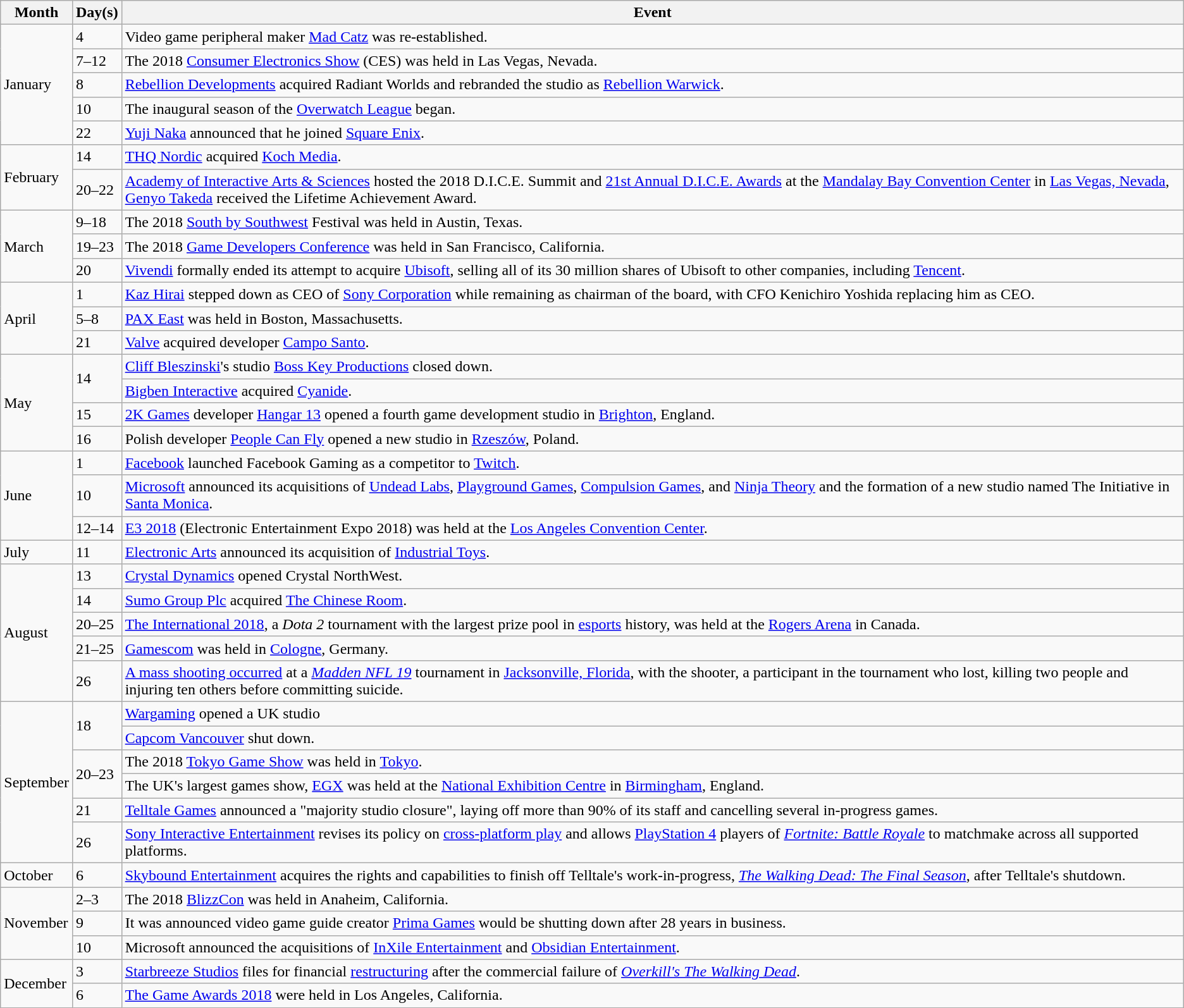<table class="wikitable">
<tr>
<th>Month</th>
<th>Day(s)</th>
<th>Event</th>
</tr>
<tr>
<td rowspan="5">January</td>
<td>4</td>
<td>Video game peripheral maker <a href='#'>Mad Catz</a> was re-established.</td>
</tr>
<tr>
<td>7–12</td>
<td>The 2018 <a href='#'>Consumer Electronics Show</a> (CES) was held in Las Vegas, Nevada.</td>
</tr>
<tr>
<td>8</td>
<td><a href='#'>Rebellion Developments</a> acquired Radiant Worlds and rebranded the studio as <a href='#'>Rebellion Warwick</a>.</td>
</tr>
<tr>
<td>10</td>
<td>The inaugural season of the <a href='#'>Overwatch League</a> began.</td>
</tr>
<tr>
<td>22</td>
<td><a href='#'>Yuji Naka</a> announced that he joined <a href='#'>Square Enix</a>.</td>
</tr>
<tr>
<td rowspan="2">February</td>
<td>14</td>
<td><a href='#'>THQ Nordic</a> acquired <a href='#'>Koch Media</a>.</td>
</tr>
<tr>
<td>20–22</td>
<td><a href='#'>Academy of Interactive Arts & Sciences</a> hosted the 2018 D.I.C.E. Summit and <a href='#'>21st Annual D.I.C.E. Awards</a> at the <a href='#'>Mandalay Bay Convention Center</a> in <a href='#'>Las Vegas, Nevada</a>, <a href='#'>Genyo Takeda</a> received the Lifetime Achievement Award.</td>
</tr>
<tr>
<td rowspan="3">March</td>
<td>9–18</td>
<td>The 2018 <a href='#'>South by Southwest</a> Festival was held in Austin, Texas.</td>
</tr>
<tr>
<td>19–23</td>
<td>The 2018 <a href='#'>Game Developers Conference</a> was held in San Francisco, California.</td>
</tr>
<tr>
<td>20</td>
<td><a href='#'>Vivendi</a> formally ended its attempt to acquire <a href='#'>Ubisoft</a>, selling all of its 30 million shares of Ubisoft to other companies, including <a href='#'>Tencent</a>.</td>
</tr>
<tr>
<td rowspan="3">April</td>
<td>1</td>
<td><a href='#'>Kaz Hirai</a> stepped down as CEO of <a href='#'>Sony Corporation</a> while remaining as chairman of the board, with CFO Kenichiro Yoshida replacing him as CEO.</td>
</tr>
<tr>
<td>5–8</td>
<td><a href='#'>PAX East</a> was held in Boston, Massachusetts.</td>
</tr>
<tr>
<td>21</td>
<td><a href='#'>Valve</a> acquired developer <a href='#'>Campo Santo</a>.</td>
</tr>
<tr>
<td rowspan="4">May</td>
<td rowspan="2">14</td>
<td><a href='#'>Cliff Bleszinski</a>'s studio <a href='#'>Boss Key Productions</a> closed down.</td>
</tr>
<tr>
<td><a href='#'>Bigben Interactive</a> acquired <a href='#'>Cyanide</a>.</td>
</tr>
<tr>
<td>15</td>
<td><a href='#'>2K Games</a> developer <a href='#'>Hangar 13</a> opened a fourth game development studio in <a href='#'>Brighton</a>, England.</td>
</tr>
<tr>
<td>16</td>
<td>Polish developer <a href='#'>People Can Fly</a> opened a new studio in <a href='#'>Rzeszów</a>, Poland.</td>
</tr>
<tr>
<td rowspan="3">June</td>
<td>1</td>
<td><a href='#'>Facebook</a> launched Facebook Gaming as a competitor to <a href='#'>Twitch</a>.</td>
</tr>
<tr>
<td>10</td>
<td><a href='#'>Microsoft</a> announced its acquisitions of <a href='#'>Undead Labs</a>, <a href='#'>Playground Games</a>, <a href='#'>Compulsion Games</a>, and <a href='#'>Ninja Theory</a> and the formation of a new studio named The Initiative in <a href='#'>Santa Monica</a>.</td>
</tr>
<tr>
<td>12–14</td>
<td><a href='#'>E3 2018</a> (Electronic Entertainment Expo 2018) was held at the <a href='#'>Los Angeles Convention Center</a>.</td>
</tr>
<tr>
<td rowspan="1">July</td>
<td>11</td>
<td><a href='#'>Electronic Arts</a> announced its acquisition of <a href='#'>Industrial Toys</a>.</td>
</tr>
<tr>
<td rowspan="5">August</td>
<td>13</td>
<td><a href='#'>Crystal Dynamics</a> opened Crystal NorthWest.</td>
</tr>
<tr>
<td>14</td>
<td><a href='#'>Sumo Group Plc</a> acquired <a href='#'>The Chinese Room</a>.</td>
</tr>
<tr>
<td>20–25</td>
<td><a href='#'>The International 2018</a>, a <em>Dota 2</em> tournament with the largest prize pool in <a href='#'>esports</a> history, was held at the <a href='#'>Rogers Arena</a> in Canada.</td>
</tr>
<tr>
<td>21–25</td>
<td><a href='#'>Gamescom</a> was held in <a href='#'>Cologne</a>, Germany.</td>
</tr>
<tr>
<td>26</td>
<td><a href='#'>A mass shooting occurred</a> at a <em><a href='#'>Madden NFL 19</a></em> tournament in <a href='#'>Jacksonville, Florida</a>, with the shooter, a participant in the tournament who lost, killing two people and injuring ten others before committing suicide.</td>
</tr>
<tr>
<td rowspan="6">September</td>
<td rowspan="2">18</td>
<td><a href='#'>Wargaming</a> opened a UK studio</td>
</tr>
<tr>
<td><a href='#'>Capcom Vancouver</a> shut down.</td>
</tr>
<tr>
<td rowspan="2">20–23</td>
<td>The 2018 <a href='#'>Tokyo Game Show</a> was held in <a href='#'>Tokyo</a>.</td>
</tr>
<tr>
<td>The UK's largest games show, <a href='#'>EGX</a> was held at the <a href='#'>National Exhibition Centre</a> in <a href='#'>Birmingham</a>, England.</td>
</tr>
<tr>
<td>21</td>
<td><a href='#'>Telltale Games</a> announced a "majority studio closure", laying off more than 90% of its staff and cancelling several in-progress games.</td>
</tr>
<tr>
<td>26</td>
<td><a href='#'>Sony Interactive Entertainment</a> revises its policy on <a href='#'>cross-platform play</a> and allows <a href='#'>PlayStation 4</a> players of <em><a href='#'>Fortnite: Battle Royale</a></em> to matchmake across all supported platforms.</td>
</tr>
<tr>
<td rowspan="1">October</td>
<td>6</td>
<td><a href='#'>Skybound Entertainment</a> acquires the rights and capabilities to finish off Telltale's work-in-progress, <em><a href='#'>The Walking Dead: The Final Season</a></em>, after Telltale's shutdown.</td>
</tr>
<tr>
<td rowspan="3">November</td>
<td>2–3</td>
<td>The 2018 <a href='#'>BlizzCon</a> was held in Anaheim, California.</td>
</tr>
<tr>
<td>9</td>
<td>It was announced video game guide creator <a href='#'>Prima Games</a> would be shutting down after 28 years in business.</td>
</tr>
<tr>
<td>10</td>
<td>Microsoft announced the acquisitions of <a href='#'>InXile Entertainment</a> and <a href='#'>Obsidian Entertainment</a>.</td>
</tr>
<tr>
<td rowspan="2">December</td>
<td>3</td>
<td><a href='#'>Starbreeze Studios</a> files for financial <a href='#'>restructuring</a> after the commercial failure of <em><a href='#'>Overkill's The Walking Dead</a></em>.</td>
</tr>
<tr>
<td>6</td>
<td><a href='#'>The Game Awards 2018</a> were held in Los Angeles, California.</td>
</tr>
</table>
